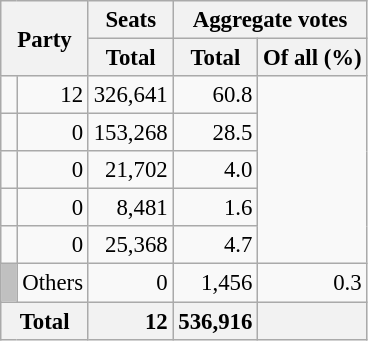<table class="wikitable" style="text-align:right; font-size:95%;">
<tr>
<th colspan="2" rowspan="2">Party</th>
<th>Seats</th>
<th colspan="2">Aggregate votes</th>
</tr>
<tr>
<th>Total</th>
<th>Total</th>
<th>Of all (%)</th>
</tr>
<tr>
<td></td>
<td>12</td>
<td>326,641</td>
<td>60.8</td>
</tr>
<tr>
<td></td>
<td>0</td>
<td>153,268</td>
<td>28.5</td>
</tr>
<tr>
<td></td>
<td>0</td>
<td>21,702</td>
<td>4.0</td>
</tr>
<tr>
<td></td>
<td>0</td>
<td>8,481</td>
<td>1.6</td>
</tr>
<tr>
<td></td>
<td>0</td>
<td>25,368</td>
<td>4.7</td>
</tr>
<tr>
<td style="background:silver;"> </td>
<td align=left>Others</td>
<td>0</td>
<td>1,456</td>
<td>0.3</td>
</tr>
<tr>
<th colspan="2" style="background:#f2f2f2"><strong>Total</strong></th>
<td style="background:#f2f2f2;"><strong>12</strong></td>
<td style="background:#f2f2f2;"><strong>536,916</strong></td>
<td style="background:#f2f2f2;"></td>
</tr>
</table>
